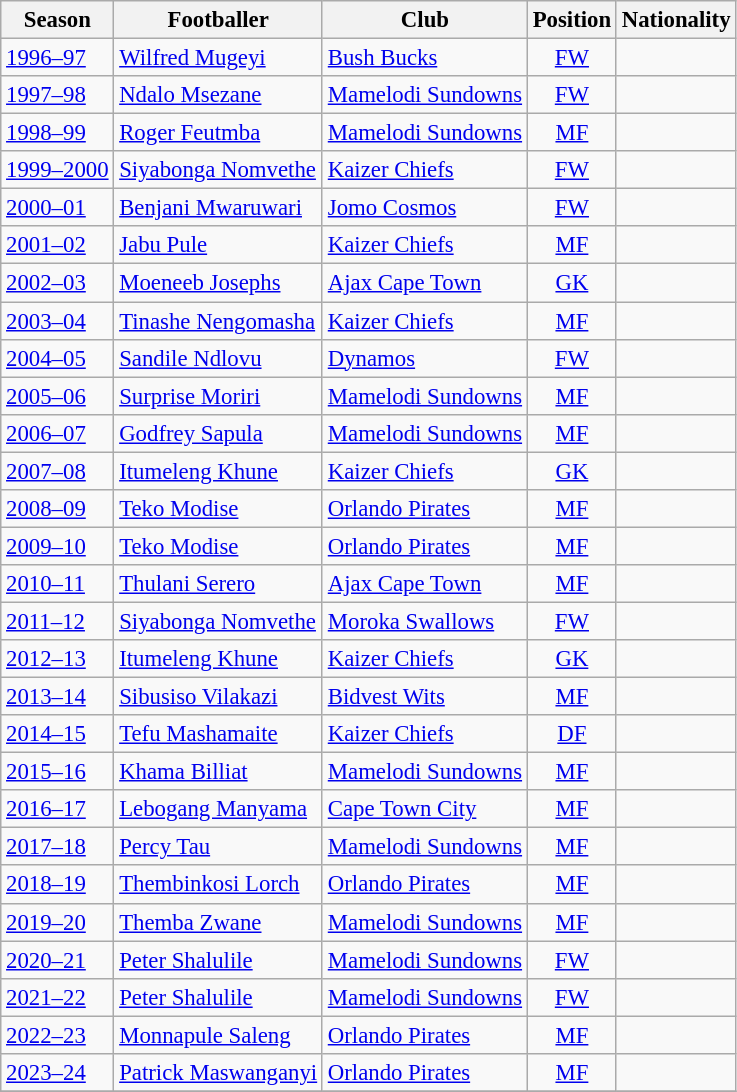<table class="wikitable" style="font-size: 95%;">
<tr>
<th>Season</th>
<th>Footballer</th>
<th>Club</th>
<th>Position</th>
<th>Nationality</th>
</tr>
<tr>
<td><a href='#'>1996–97</a></td>
<td><a href='#'>Wilfred Mugeyi</a></td>
<td><a href='#'>Bush Bucks</a></td>
<td align="center"><a href='#'>FW</a></td>
<td></td>
</tr>
<tr>
<td><a href='#'>1997–98</a></td>
<td><a href='#'>Ndalo Msezane </a></td>
<td><a href='#'>Mamelodi Sundowns</a></td>
<td align="center"><a href='#'>FW</a></td>
<td></td>
</tr>
<tr>
<td><a href='#'>1998–99</a></td>
<td><a href='#'>Roger Feutmba</a></td>
<td><a href='#'>Mamelodi Sundowns</a></td>
<td align="center"><a href='#'>MF</a></td>
<td></td>
</tr>
<tr>
<td><a href='#'>1999–2000</a></td>
<td><a href='#'>Siyabonga Nomvethe</a></td>
<td><a href='#'>Kaizer Chiefs</a></td>
<td align="center"><a href='#'>FW</a></td>
<td></td>
</tr>
<tr>
<td><a href='#'>2000–01</a></td>
<td><a href='#'>Benjani Mwaruwari</a></td>
<td><a href='#'>Jomo Cosmos</a></td>
<td align="center"><a href='#'>FW</a></td>
<td></td>
</tr>
<tr>
<td><a href='#'>2001–02</a></td>
<td><a href='#'>Jabu Pule</a></td>
<td><a href='#'>Kaizer Chiefs</a></td>
<td align="center"><a href='#'>MF</a></td>
<td></td>
</tr>
<tr>
<td><a href='#'>2002–03</a></td>
<td><a href='#'>Moeneeb Josephs</a></td>
<td><a href='#'>Ajax Cape Town</a></td>
<td align="center"><a href='#'>GK</a></td>
<td></td>
</tr>
<tr>
<td><a href='#'>2003–04</a></td>
<td><a href='#'>Tinashe Nengomasha</a></td>
<td><a href='#'>Kaizer Chiefs</a></td>
<td align="center"><a href='#'>MF</a></td>
<td></td>
</tr>
<tr>
<td><a href='#'>2004–05</a></td>
<td><a href='#'>Sandile Ndlovu</a></td>
<td><a href='#'>Dynamos</a></td>
<td align="center"><a href='#'>FW</a></td>
<td></td>
</tr>
<tr>
<td><a href='#'>2005–06</a></td>
<td><a href='#'>Surprise Moriri</a></td>
<td><a href='#'>Mamelodi Sundowns</a></td>
<td align="center"><a href='#'>MF</a></td>
<td></td>
</tr>
<tr>
<td><a href='#'>2006–07</a></td>
<td><a href='#'>Godfrey Sapula</a></td>
<td><a href='#'>Mamelodi Sundowns</a></td>
<td align="center"><a href='#'>MF</a></td>
<td></td>
</tr>
<tr>
<td><a href='#'>2007–08</a></td>
<td><a href='#'>Itumeleng Khune</a></td>
<td><a href='#'>Kaizer Chiefs</a></td>
<td align="center"><a href='#'>GK</a></td>
<td></td>
</tr>
<tr>
<td><a href='#'>2008–09</a></td>
<td><a href='#'>Teko Modise</a></td>
<td><a href='#'>Orlando Pirates</a></td>
<td align="center"><a href='#'>MF</a></td>
<td></td>
</tr>
<tr>
<td><a href='#'>2009–10</a></td>
<td><a href='#'>Teko Modise</a></td>
<td><a href='#'>Orlando Pirates</a></td>
<td align="center"><a href='#'>MF</a></td>
<td></td>
</tr>
<tr>
<td><a href='#'>2010–11</a></td>
<td><a href='#'>Thulani Serero</a></td>
<td><a href='#'>Ajax Cape Town</a></td>
<td align="center"><a href='#'>MF</a></td>
<td></td>
</tr>
<tr>
<td><a href='#'>2011–12</a></td>
<td><a href='#'>Siyabonga Nomvethe</a></td>
<td><a href='#'>Moroka Swallows</a></td>
<td align="center"><a href='#'>FW</a></td>
<td></td>
</tr>
<tr>
<td><a href='#'>2012–13</a></td>
<td><a href='#'>Itumeleng Khune</a></td>
<td><a href='#'>Kaizer Chiefs</a></td>
<td align="center"><a href='#'>GK</a></td>
<td></td>
</tr>
<tr>
<td><a href='#'>2013–14</a></td>
<td><a href='#'>Sibusiso Vilakazi</a></td>
<td><a href='#'>Bidvest Wits</a></td>
<td align="center"><a href='#'>MF</a></td>
<td></td>
</tr>
<tr>
<td><a href='#'>2014–15</a></td>
<td><a href='#'>Tefu Mashamaite</a></td>
<td><a href='#'>Kaizer Chiefs</a></td>
<td align="center"><a href='#'>DF</a></td>
<td></td>
</tr>
<tr>
<td><a href='#'>2015–16</a></td>
<td><a href='#'>Khama Billiat</a></td>
<td><a href='#'>Mamelodi Sundowns</a></td>
<td align="center"><a href='#'>MF</a></td>
<td></td>
</tr>
<tr>
<td><a href='#'>2016–17</a></td>
<td><a href='#'>Lebogang Manyama</a></td>
<td><a href='#'>Cape Town City</a></td>
<td align="center"><a href='#'>MF</a></td>
<td></td>
</tr>
<tr>
<td><a href='#'>2017–18</a></td>
<td><a href='#'>Percy Tau</a></td>
<td><a href='#'>Mamelodi Sundowns</a></td>
<td align="center"><a href='#'>MF</a></td>
<td></td>
</tr>
<tr>
<td><a href='#'>2018–19</a></td>
<td><a href='#'>Thembinkosi Lorch</a></td>
<td><a href='#'>Orlando Pirates</a></td>
<td align="center"><a href='#'>MF</a></td>
<td></td>
</tr>
<tr>
<td><a href='#'>2019–20</a></td>
<td><a href='#'>Themba Zwane</a></td>
<td><a href='#'>Mamelodi Sundowns</a></td>
<td align="center"><a href='#'>MF</a></td>
<td></td>
</tr>
<tr>
<td><a href='#'>2020–21</a></td>
<td><a href='#'>Peter Shalulile</a></td>
<td><a href='#'>Mamelodi Sundowns</a></td>
<td align="center"><a href='#'>FW</a></td>
<td></td>
</tr>
<tr>
<td><a href='#'>2021–22</a></td>
<td><a href='#'>Peter Shalulile</a></td>
<td><a href='#'>Mamelodi Sundowns</a></td>
<td align="center"><a href='#'>FW</a></td>
<td></td>
</tr>
<tr>
<td><a href='#'>2022–23</a></td>
<td><a href='#'>Monnapule Saleng</a></td>
<td><a href='#'>Orlando Pirates</a></td>
<td align="center"><a href='#'>MF</a></td>
<td></td>
</tr>
<tr>
<td><a href='#'>2023–24</a></td>
<td><a href='#'>Patrick Maswanganyi</a></td>
<td><a href='#'>Orlando Pirates</a></td>
<td align="center"><a href='#'>MF</a></td>
<td></td>
</tr>
<tr>
</tr>
</table>
